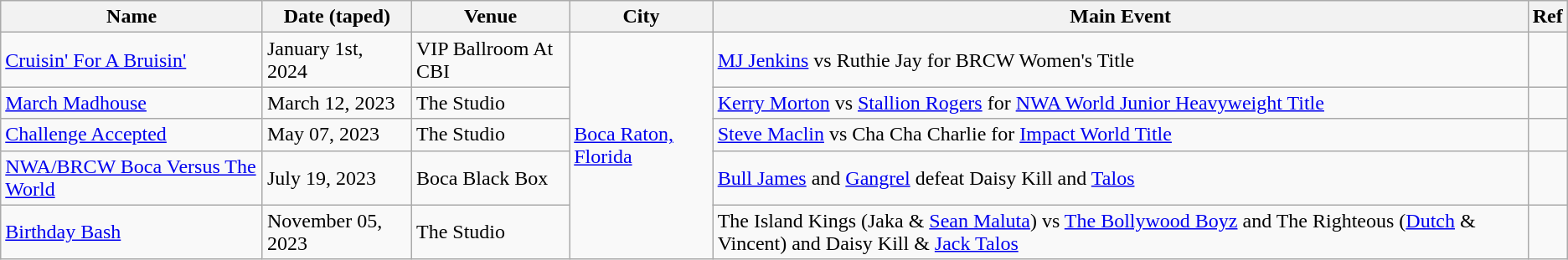<table class="wikitable">
<tr>
<th>Name</th>
<th>Date (taped)</th>
<th>Venue</th>
<th>City</th>
<th>Main Event</th>
<th>Ref</th>
</tr>
<tr>
<td><a href='#'>Cruisin' For A Bruisin'</a></td>
<td>January 1st, 2024</td>
<td>VIP Ballroom At CBI</td>
<td rowspan="5"><a href='#'>Boca Raton, Florida</a></td>
<td><a href='#'>MJ Jenkins</a> vs Ruthie Jay for BRCW Women's Title</td>
<td></td>
</tr>
<tr>
<td><a href='#'>March Madhouse</a></td>
<td>March 12, 2023</td>
<td>The Studio</td>
<td><a href='#'>Kerry Morton</a> vs <a href='#'>Stallion Rogers</a> for <a href='#'>NWA World Junior Heavyweight Title</a></td>
<td></td>
</tr>
<tr>
<td><a href='#'>Challenge Accepted</a></td>
<td>May 07, 2023</td>
<td>The Studio</td>
<td><a href='#'>Steve Maclin</a> vs Cha Cha Charlie for <a href='#'>Impact World Title</a></td>
<td></td>
</tr>
<tr>
<td><a href='#'>NWA/BRCW Boca Versus The World</a></td>
<td>July 19, 2023</td>
<td>Boca Black Box</td>
<td><a href='#'>Bull James</a> and <a href='#'>Gangrel</a> defeat Daisy Kill and <a href='#'>Talos</a></td>
<td></td>
</tr>
<tr>
<td><a href='#'>Birthday Bash</a></td>
<td>November 05, 2023</td>
<td>The Studio</td>
<td>The Island Kings (Jaka & <a href='#'>Sean Maluta</a>) vs <a href='#'>The Bollywood Boyz</a> and The Righteous (<a href='#'>Dutch</a> & Vincent) and Daisy Kill & <a href='#'>Jack Talos</a></td>
<td></td>
</tr>
</table>
